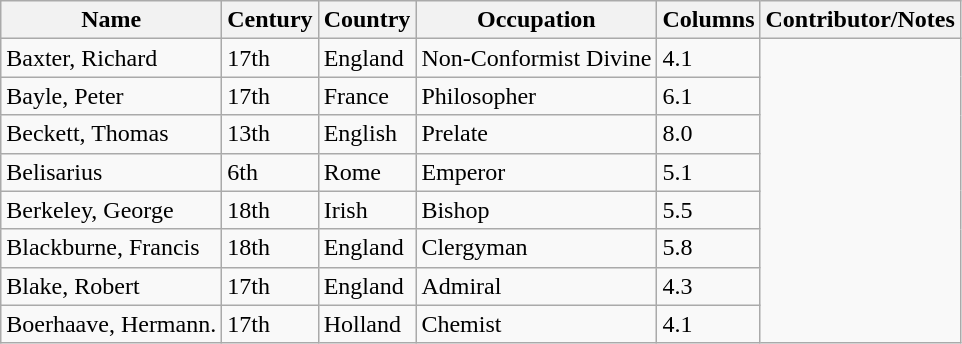<table class="wikitable">
<tr>
<th>Name</th>
<th>Century</th>
<th>Country</th>
<th>Occupation</th>
<th>Columns</th>
<th>Contributor/Notes</th>
</tr>
<tr>
<td>Baxter, Richard</td>
<td>17th</td>
<td>England</td>
<td>Non-Conformist Divine</td>
<td>4.1</td>
</tr>
<tr>
<td>Bayle, Peter</td>
<td>17th</td>
<td>France</td>
<td>Philosopher</td>
<td>6.1</td>
</tr>
<tr>
<td>Beckett, Thomas</td>
<td>13th</td>
<td>English</td>
<td>Prelate</td>
<td>8.0</td>
</tr>
<tr>
<td>Belisarius</td>
<td>6th</td>
<td>Rome</td>
<td>Emperor</td>
<td>5.1</td>
</tr>
<tr>
<td>Berkeley, George</td>
<td>18th</td>
<td>Irish</td>
<td>Bishop</td>
<td>5.5</td>
</tr>
<tr>
<td>Blackburne, Francis</td>
<td>18th</td>
<td>England</td>
<td>Clergyman</td>
<td>5.8</td>
</tr>
<tr>
<td>Blake, Robert</td>
<td>17th</td>
<td>England</td>
<td>Admiral</td>
<td>4.3</td>
</tr>
<tr>
<td>Boerhaave, Hermann.</td>
<td>17th</td>
<td>Holland</td>
<td>Chemist</td>
<td>4.1</td>
</tr>
</table>
